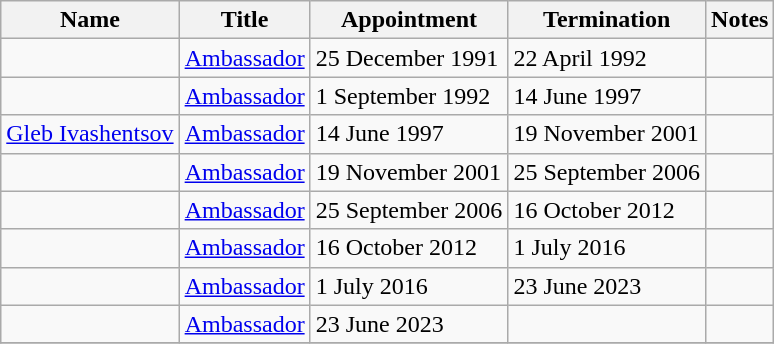<table class="wikitable">
<tr valign="middle">
<th>Name</th>
<th>Title</th>
<th>Appointment</th>
<th>Termination</th>
<th>Notes</th>
</tr>
<tr>
<td></td>
<td><a href='#'>Ambassador</a></td>
<td>25 December 1991</td>
<td>22 April 1992</td>
<td></td>
</tr>
<tr>
<td></td>
<td><a href='#'>Ambassador</a></td>
<td>1 September 1992</td>
<td>14 June 1997</td>
<td></td>
</tr>
<tr>
<td><a href='#'>Gleb Ivashentsov</a></td>
<td><a href='#'>Ambassador</a></td>
<td>14 June 1997</td>
<td>19 November 2001</td>
<td></td>
</tr>
<tr>
<td></td>
<td><a href='#'>Ambassador</a></td>
<td>19 November 2001</td>
<td>25 September 2006</td>
<td></td>
</tr>
<tr>
<td></td>
<td><a href='#'>Ambassador</a></td>
<td>25 September 2006</td>
<td>16 October 2012</td>
<td></td>
</tr>
<tr>
<td></td>
<td><a href='#'>Ambassador</a></td>
<td>16 October 2012</td>
<td>1 July 2016</td>
<td></td>
</tr>
<tr>
<td></td>
<td><a href='#'>Ambassador</a></td>
<td>1 July 2016</td>
<td>23 June 2023</td>
<td></td>
</tr>
<tr>
<td></td>
<td><a href='#'>Ambassador</a></td>
<td>23 June 2023</td>
<td></td>
<td></td>
</tr>
<tr>
</tr>
</table>
